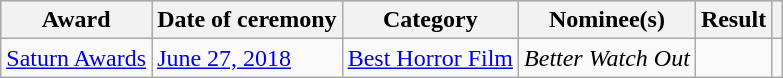<table class="wikitable plainrowheaders">
<tr style="background:#ccc; text-align:center;">
<th scope="col">Award</th>
<th scope="col">Date of ceremony</th>
<th scope="col">Category</th>
<th scope="col">Nominee(s)</th>
<th scope="col">Result</th>
<th scope="col" class="unsortable"></th>
</tr>
<tr>
<td><a href='#'>Saturn Awards</a></td>
<td><a href='#'>June 27, 2018</a></td>
<td><a href='#'>Best Horror Film</a></td>
<td><em>Better Watch Out</em></td>
<td></td>
<td></td>
</tr>
</table>
